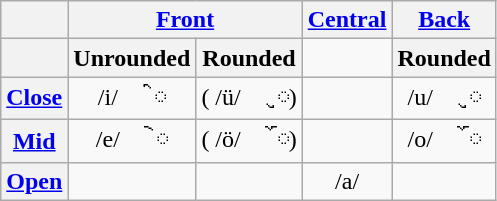<table class="wikitable">
<tr>
<th></th>
<th colspan=2><a href='#'>Front</a></th>
<th><a href='#'>Central</a></th>
<th><a href='#'>Back</a></th>
</tr>
<tr align="center">
<th></th>
<th>Unrounded</th>
<th>Rounded</th>
<td></td>
<th>Rounded</th>
</tr>
<tr align="center">
<th><a href='#'>Close</a></th>
<td> /i/ 　 ི</td>
<td>( /ü/ 　 ུ)</td>
<td></td>
<td> /u/ 　 ུ</td>
</tr>
<tr align="center">
<th><a href='#'>Mid</a></th>
<td> /e/ 　 ེ</td>
<td>( /ö/ 　 ོ)</td>
<td></td>
<td> /o/ 　 ོ</td>
</tr>
<tr align="center">
<th><a href='#'>Open</a></th>
<td></td>
<td></td>
<td> /a/</td>
<td></td>
</tr>
</table>
